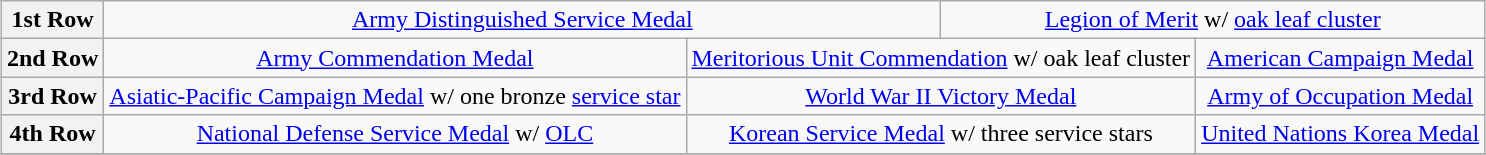<table class="wikitable" style="margin:1em auto; text-align:center;">
<tr>
<th>1st Row</th>
<td colspan="3"><a href='#'>Army Distinguished Service Medal</a></td>
<td colspan="3"><a href='#'>Legion of Merit</a> w/ <a href='#'>oak leaf cluster</a></td>
</tr>
<tr>
<th>2nd Row</th>
<td colspan="2"><a href='#'>Army Commendation Medal</a></td>
<td colspan="2"><a href='#'>Meritorious Unit Commendation</a> w/ oak leaf cluster</td>
<td colspan="2"><a href='#'>American Campaign Medal</a></td>
</tr>
<tr>
<th>3rd Row</th>
<td colspan="2"><a href='#'>Asiatic-Pacific Campaign Medal</a> w/ one bronze <a href='#'>service star</a></td>
<td colspan="2"><a href='#'>World War II Victory Medal</a></td>
<td colspan="2"><a href='#'>Army of Occupation Medal</a></td>
</tr>
<tr>
<th>4th Row</th>
<td colspan="2"><a href='#'>National Defense Service Medal</a> w/ <a href='#'>OLC</a></td>
<td colspan="2"><a href='#'>Korean Service Medal</a> w/ three service stars</td>
<td colspan="2"><a href='#'>United Nations Korea Medal</a></td>
</tr>
<tr>
</tr>
</table>
